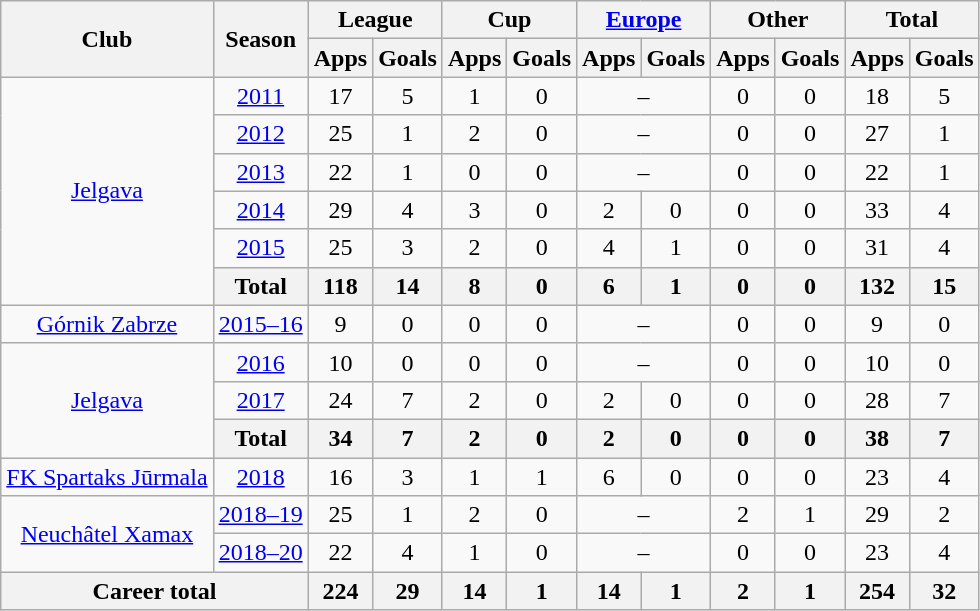<table class="wikitable" style="text-align: center">
<tr>
<th rowspan="2">Club</th>
<th rowspan="2">Season</th>
<th colspan="2">League</th>
<th colspan="2">Cup</th>
<th colspan="2"><a href='#'>Europe</a></th>
<th colspan="2">Other</th>
<th colspan="2">Total</th>
</tr>
<tr>
<th>Apps</th>
<th>Goals</th>
<th>Apps</th>
<th>Goals</th>
<th>Apps</th>
<th>Goals</th>
<th>Apps</th>
<th>Goals</th>
<th>Apps</th>
<th>Goals</th>
</tr>
<tr>
<td rowspan="6"><a href='#'>Jelgava</a></td>
<td><a href='#'>2011</a></td>
<td>17</td>
<td>5</td>
<td>1</td>
<td>0</td>
<td colspan=2>–</td>
<td>0</td>
<td 0>0</td>
<td>18</td>
<td>5</td>
</tr>
<tr>
<td><a href='#'>2012</a></td>
<td>25</td>
<td>1</td>
<td>2</td>
<td>0</td>
<td colspan=2>–</td>
<td>0</td>
<td 0>0</td>
<td>27</td>
<td>1</td>
</tr>
<tr>
<td><a href='#'>2013</a></td>
<td>22</td>
<td>1</td>
<td>0</td>
<td>0</td>
<td colspan=2>–</td>
<td>0</td>
<td 0>0</td>
<td>22</td>
<td>1</td>
</tr>
<tr>
<td><a href='#'>2014</a></td>
<td>29</td>
<td>4</td>
<td>3</td>
<td>0</td>
<td>2</td>
<td>0</td>
<td>0</td>
<td 0>0</td>
<td>33</td>
<td>4</td>
</tr>
<tr>
<td><a href='#'>2015</a></td>
<td>25</td>
<td>3</td>
<td>2</td>
<td>0</td>
<td>4</td>
<td>1</td>
<td>0</td>
<td 0>0</td>
<td>31</td>
<td>4</td>
</tr>
<tr>
<th>Total</th>
<th>118</th>
<th>14</th>
<th>8</th>
<th>0</th>
<th>6</th>
<th>1</th>
<th>0</th>
<th>0</th>
<th>132</th>
<th>15</th>
</tr>
<tr>
<td><a href='#'>Górnik Zabrze</a></td>
<td><a href='#'>2015–16</a></td>
<td>9</td>
<td>0</td>
<td>0</td>
<td>0</td>
<td colspan=2>–</td>
<td>0</td>
<td 0>0</td>
<td>9</td>
<td>0</td>
</tr>
<tr>
<td rowspan="3"><a href='#'>Jelgava</a></td>
<td><a href='#'>2016</a></td>
<td>10</td>
<td>0</td>
<td>0</td>
<td>0</td>
<td colspan=2>–</td>
<td>0</td>
<td 0>0</td>
<td>10</td>
<td>0</td>
</tr>
<tr>
<td><a href='#'>2017</a></td>
<td>24</td>
<td>7</td>
<td>2</td>
<td>0</td>
<td>2</td>
<td>0</td>
<td>0</td>
<td 0>0</td>
<td>28</td>
<td>7</td>
</tr>
<tr>
<th>Total</th>
<th>34</th>
<th>7</th>
<th>2</th>
<th>0</th>
<th>2</th>
<th>0</th>
<th>0</th>
<th>0</th>
<th>38</th>
<th>7</th>
</tr>
<tr>
<td><a href='#'>FK Spartaks Jūrmala</a></td>
<td><a href='#'>2018</a></td>
<td>16</td>
<td>3</td>
<td>1</td>
<td>1</td>
<td>6</td>
<td>0</td>
<td>0</td>
<td>0</td>
<td>23</td>
<td>4</td>
</tr>
<tr>
<td rowspan="2"><a href='#'>Neuchâtel Xamax</a></td>
<td><a href='#'>2018–19</a></td>
<td>25</td>
<td>1</td>
<td>2</td>
<td>0</td>
<td colspan=2>–</td>
<td>2</td>
<td>1</td>
<td>29</td>
<td>2</td>
</tr>
<tr>
<td><a href='#'>2018–20</a></td>
<td>22</td>
<td>4</td>
<td>1</td>
<td>0</td>
<td colspan=2>–</td>
<td>0</td>
<td>0</td>
<td>23</td>
<td>4</td>
</tr>
<tr>
<th colspan=2>Career total</th>
<th>224</th>
<th>29</th>
<th>14</th>
<th>1</th>
<th>14</th>
<th>1</th>
<th>2</th>
<th>1</th>
<th>254</th>
<th>32</th>
</tr>
</table>
